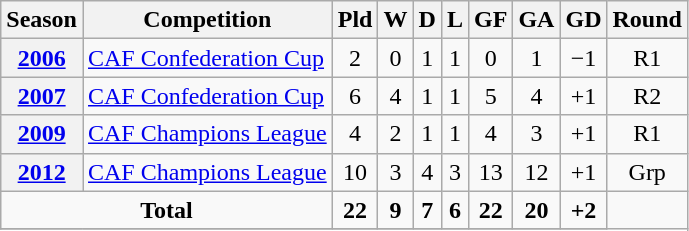<table class="wikitable plainrowheaders sortable" style="text-align:center;">
<tr>
<th scope="col">Season</th>
<th scope="col">Competition</th>
<th scope="col">Pld</th>
<th scope="col">W</th>
<th scope="col">D</th>
<th scope="col">L</th>
<th scope="col">GF</th>
<th scope="col">GA</th>
<th scope="col">GD</th>
<th scope="col">Round</th>
</tr>
<tr>
<th scope="row" style="text-align:center"><a href='#'>2006</a></th>
<td align=left><a href='#'>CAF Confederation Cup</a></td>
<td>2</td>
<td>0</td>
<td>1</td>
<td>1</td>
<td>0</td>
<td>1</td>
<td>−1</td>
<td>R1</td>
</tr>
<tr>
<th scope="row" style="text-align:center"><a href='#'>2007</a></th>
<td align=left><a href='#'>CAF Confederation Cup</a></td>
<td>6</td>
<td>4</td>
<td>1</td>
<td>1</td>
<td>5</td>
<td>4</td>
<td>+1</td>
<td>R2</td>
</tr>
<tr>
<th scope="row" style="text-align:center"><a href='#'>2009</a></th>
<td align=left><a href='#'>CAF Champions League</a></td>
<td>4</td>
<td>2</td>
<td>1</td>
<td>1</td>
<td>4</td>
<td>3</td>
<td>+1</td>
<td>R1</td>
</tr>
<tr>
<th scope="row" style="text-align:center"><a href='#'>2012</a></th>
<td align=left><a href='#'>CAF Champions League</a></td>
<td>10</td>
<td>3</td>
<td>4</td>
<td>3</td>
<td>13</td>
<td>12</td>
<td>+1</td>
<td>Grp</td>
</tr>
<tr>
<td colspan=2 align-"center"><strong>Total</strong></td>
<td><strong>22</strong></td>
<td><strong>9</strong></td>
<td><strong>7</strong></td>
<td><strong>6</strong></td>
<td><strong>22</strong></td>
<td><strong>20</strong></td>
<td><strong>+2</strong></td>
</tr>
<tr>
</tr>
</table>
